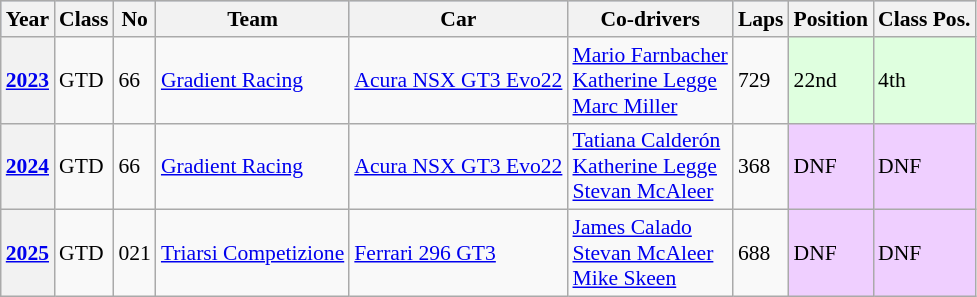<table class="wikitable" style="font-size:90%">
<tr style="background:#abbbdd;">
<th>Year</th>
<th>Class</th>
<th>No</th>
<th>Team</th>
<th>Car</th>
<th>Co-drivers</th>
<th>Laps</th>
<th>Position</th>
<th>Class Pos.</th>
</tr>
<tr>
<th><a href='#'>2023</a></th>
<td>GTD</td>
<td>66</td>
<td> <a href='#'>Gradient Racing</a></td>
<td><a href='#'>Acura NSX GT3 Evo22</a></td>
<td align="left"> <a href='#'>Mario Farnbacher</a><br> <a href='#'>Katherine Legge</a><br> <a href='#'>Marc Miller</a></td>
<td>729</td>
<td style="background:#dfffdf;">22nd</td>
<td style="background:#dfffdf;">4th</td>
</tr>
<tr>
<th><a href='#'>2024</a></th>
<td>GTD</td>
<td>66</td>
<td> <a href='#'>Gradient Racing</a></td>
<td><a href='#'>Acura NSX GT3 Evo22</a></td>
<td align="left"> <a href='#'>Tatiana Calderón</a><br> <a href='#'>Katherine Legge</a><br> <a href='#'>Stevan McAleer</a></td>
<td>368</td>
<td style="background:#EFCFFF;">DNF</td>
<td style="background:#EFCFFF;">DNF</td>
</tr>
<tr>
<th><a href='#'>2025</a></th>
<td>GTD</td>
<td>021</td>
<td> <a href='#'>Triarsi Competizione</a></td>
<td><a href='#'>Ferrari 296 GT3</a></td>
<td align="left"> <a href='#'>James Calado</a><br> <a href='#'>Stevan McAleer</a><br> <a href='#'>Mike Skeen</a></td>
<td>688</td>
<td style="background:#EFCFFF;">DNF</td>
<td style="background:#EFCFFF;">DNF</td>
</tr>
</table>
